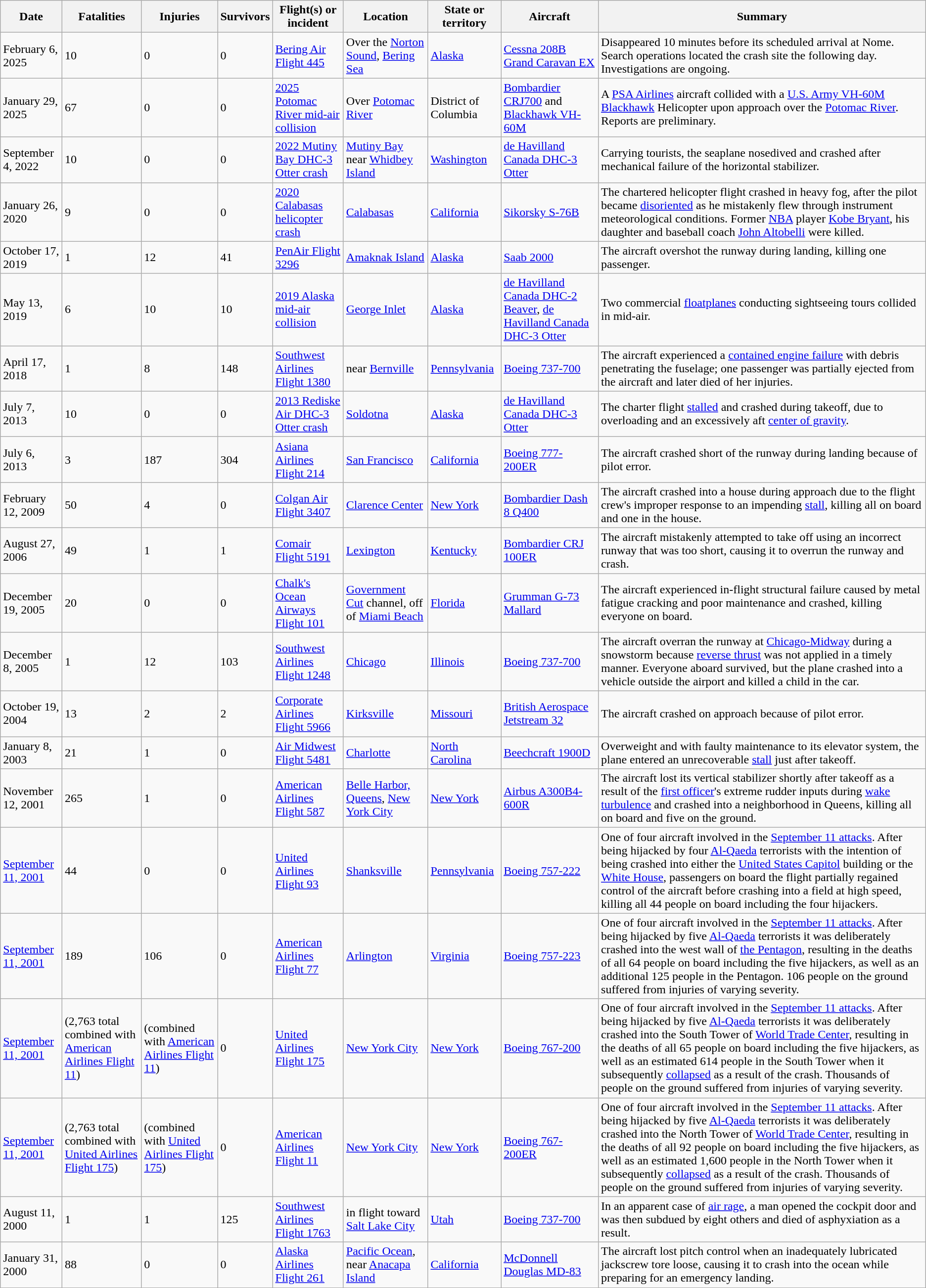<table class="wikitable sortable sticky-header">
<tr>
<th data-sort-type=usLongDate>Date</th>
<th>Fatalities</th>
<th>Injuries</th>
<th>Survivors</th>
<th>Flight(s) or incident</th>
<th>Location</th>
<th>State or territory</th>
<th>Aircraft</th>
<th>Summary</th>
</tr>
<tr>
<td>February 6, 2025</td>
<td>10</td>
<td>0</td>
<td>0</td>
<td><a href='#'>Bering Air Flight 445</a></td>
<td>Over the <a href='#'>Norton Sound</a>, <a href='#'>Bering Sea</a></td>
<td><a href='#'>Alaska</a></td>
<td><a href='#'>Cessna 208B Grand Caravan EX</a></td>
<td>Disappeared 10 minutes before its scheduled arrival at Nome. Search operations located the crash site the following day. Investigations are ongoing.</td>
</tr>
<tr>
<td>January 29, 2025</td>
<td>67</td>
<td>0</td>
<td>0</td>
<td><a href='#'>2025 Potomac River mid-air collision</a></td>
<td>Over <a href='#'>Potomac River</a></td>
<td>District of Columbia</td>
<td><a href='#'>Bombardier CRJ700</a> and <a href='#'>Blackhawk VH-60M</a></td>
<td>A <a href='#'>PSA Airlines</a> aircraft collided with a <a href='#'>U.S. Army VH-60M Blackhawk</a> Helicopter upon approach over the <a href='#'>Potomac River</a>. Reports are preliminary.</td>
</tr>
<tr>
<td>September 4, 2022</td>
<td>10</td>
<td>0</td>
<td>0</td>
<td><a href='#'>2022 Mutiny Bay DHC-3 Otter crash</a></td>
<td><a href='#'>Mutiny Bay</a> near <a href='#'>Whidbey Island</a></td>
<td><a href='#'>Washington</a></td>
<td><a href='#'>de Havilland Canada DHC-3 Otter</a></td>
<td>Carrying tourists, the seaplane nosedived and crashed after mechanical failure of the horizontal stabilizer.</td>
</tr>
<tr>
<td>January 26, 2020</td>
<td>9</td>
<td>0</td>
<td>0</td>
<td><a href='#'>2020 Calabasas helicopter crash</a></td>
<td><a href='#'>Calabasas</a></td>
<td><a href='#'>California</a></td>
<td><a href='#'>Sikorsky S-76B</a></td>
<td>The chartered helicopter flight crashed in heavy fog, after the pilot became <a href='#'>disoriented</a> as he mistakenly flew through instrument meteorological conditions. Former <a href='#'>NBA</a> player <a href='#'>Kobe Bryant</a>, his daughter and baseball coach <a href='#'>John Altobelli</a> were killed.</td>
</tr>
<tr>
<td>October 17, 2019</td>
<td>1</td>
<td>12</td>
<td>41</td>
<td><a href='#'>PenAir Flight 3296</a></td>
<td><a href='#'>Amaknak Island</a></td>
<td><a href='#'>Alaska</a></td>
<td><a href='#'>Saab 2000</a></td>
<td>The aircraft overshot the runway during landing, killing one passenger.</td>
</tr>
<tr>
<td>May 13, 2019</td>
<td>6</td>
<td>10</td>
<td>10</td>
<td><a href='#'>2019 Alaska mid-air collision</a></td>
<td><a href='#'>George Inlet</a></td>
<td><a href='#'>Alaska</a></td>
<td><a href='#'>de Havilland Canada DHC-2 Beaver</a>, <a href='#'>de Havilland Canada DHC-3 Otter</a></td>
<td>Two commercial <a href='#'>floatplanes</a> conducting sightseeing tours collided in mid-air.</td>
</tr>
<tr>
<td>April 17, 2018</td>
<td>1</td>
<td>8</td>
<td>148</td>
<td><a href='#'>Southwest Airlines Flight 1380</a></td>
<td>near <a href='#'>Bernville</a></td>
<td><a href='#'>Pennsylvania</a></td>
<td><a href='#'>Boeing 737-700</a></td>
<td>The aircraft experienced a <a href='#'>contained engine failure</a> with debris penetrating the fuselage; one passenger was partially ejected from the aircraft and later died of her injuries.</td>
</tr>
<tr>
<td>July 7, 2013</td>
<td>10</td>
<td>0</td>
<td>0</td>
<td><a href='#'>2013 Rediske Air DHC-3 Otter crash</a></td>
<td><a href='#'>Soldotna</a></td>
<td><a href='#'>Alaska</a></td>
<td><a href='#'>de Havilland Canada DHC-3 Otter</a></td>
<td>The charter flight <a href='#'>stalled</a> and crashed during takeoff, due to overloading and an excessively aft <a href='#'>center of gravity</a>.</td>
</tr>
<tr>
<td>July 6, 2013</td>
<td>3</td>
<td>187</td>
<td>304</td>
<td><a href='#'>Asiana Airlines Flight 214</a></td>
<td><a href='#'>San Francisco</a></td>
<td><a href='#'>California</a></td>
<td><a href='#'>Boeing 777-200ER</a></td>
<td>The aircraft crashed short of the runway during landing because of pilot error.</td>
</tr>
<tr>
<td>February 12, 2009</td>
<td>50</td>
<td>4</td>
<td>0</td>
<td><a href='#'>Colgan Air Flight 3407</a></td>
<td><a href='#'>Clarence Center</a></td>
<td><a href='#'>New York</a></td>
<td><a href='#'>Bombardier Dash 8 Q400</a></td>
<td>The aircraft crashed into a house during approach due to the flight crew's improper response to an impending <a href='#'>stall</a>, killing all on board and one in the house.</td>
</tr>
<tr>
<td>August 27, 2006</td>
<td>49</td>
<td>1</td>
<td>1</td>
<td><a href='#'>Comair Flight 5191</a></td>
<td><a href='#'>Lexington</a></td>
<td><a href='#'>Kentucky</a></td>
<td><a href='#'>Bombardier CRJ 100ER</a></td>
<td>The aircraft mistakenly attempted to take off using an incorrect runway that was too short, causing it to overrun the runway and crash.</td>
</tr>
<tr>
<td>December 19, 2005</td>
<td>20</td>
<td>0</td>
<td>0</td>
<td><a href='#'>Chalk's Ocean Airways Flight 101</a></td>
<td><a href='#'>Government Cut</a> channel, off of <a href='#'>Miami Beach</a></td>
<td><a href='#'>Florida</a></td>
<td><a href='#'>Grumman G-73 Mallard</a></td>
<td>The aircraft experienced in-flight structural failure caused by metal fatigue cracking and poor maintenance and crashed, killing everyone on board.</td>
</tr>
<tr>
<td>December 8, 2005</td>
<td>1</td>
<td>12</td>
<td>103</td>
<td><a href='#'>Southwest Airlines Flight 1248</a></td>
<td><a href='#'>Chicago</a></td>
<td><a href='#'>Illinois</a></td>
<td><a href='#'>Boeing 737-700</a></td>
<td>The aircraft overran the runway at <a href='#'>Chicago-Midway</a> during a snowstorm because <a href='#'>reverse thrust</a> was not applied in a timely manner. Everyone aboard survived, but the plane crashed into a vehicle outside the airport and killed a child in the car.</td>
</tr>
<tr>
<td>October 19, 2004</td>
<td>13</td>
<td>2</td>
<td>2</td>
<td><a href='#'>Corporate Airlines Flight 5966</a></td>
<td><a href='#'>Kirksville</a></td>
<td><a href='#'>Missouri</a></td>
<td><a href='#'>British Aerospace Jetstream 32</a></td>
<td>The aircraft crashed on approach because of pilot error.</td>
</tr>
<tr>
<td>January 8, 2003</td>
<td>21</td>
<td>1</td>
<td>0</td>
<td><a href='#'>Air Midwest Flight 5481</a></td>
<td><a href='#'>Charlotte</a></td>
<td><a href='#'>North Carolina</a></td>
<td><a href='#'>Beechcraft 1900D</a></td>
<td>Overweight and with faulty maintenance to its elevator system, the plane entered an unrecoverable <a href='#'>stall</a> just after takeoff.</td>
</tr>
<tr>
<td>November 12, 2001</td>
<td>265</td>
<td>1</td>
<td>0</td>
<td><a href='#'>American Airlines Flight 587</a></td>
<td><a href='#'>Belle Harbor, Queens</a>, <a href='#'>New York City</a></td>
<td><a href='#'>New York</a></td>
<td><a href='#'>Airbus A300B4-600R</a></td>
<td>The aircraft lost its vertical stabilizer shortly after takeoff as a result of the <a href='#'>first officer</a>'s extreme rudder inputs during <a href='#'>wake turbulence</a> and crashed into a neighborhood in Queens, killing all on board and five on the ground.</td>
</tr>
<tr>
<td><a href='#'>September 11, 2001</a></td>
<td>44</td>
<td>0</td>
<td>0</td>
<td><a href='#'>United Airlines Flight 93</a></td>
<td><a href='#'>Shanksville</a></td>
<td><a href='#'>Pennsylvania</a></td>
<td><a href='#'>Boeing 757-222</a></td>
<td>One of four aircraft involved in the <a href='#'>September 11 attacks</a>. After being hijacked by four <a href='#'>Al-Qaeda</a> terrorists with the intention of being crashed into either the <a href='#'>United States Capitol</a> building or the <a href='#'>White House</a>, passengers on board the flight partially regained control of the aircraft before crashing into a field at high speed, killing all 44 people on board including the four hijackers.</td>
</tr>
<tr>
<td><a href='#'>September 11, 2001</a></td>
<td>189</td>
<td>106</td>
<td>0</td>
<td><a href='#'>American Airlines Flight 77</a></td>
<td><a href='#'>Arlington</a></td>
<td><a href='#'>Virginia</a></td>
<td><a href='#'>Boeing 757-223</a></td>
<td>One of four aircraft involved in the <a href='#'>September 11 attacks</a>. After being hijacked by five <a href='#'>Al-Qaeda</a> terrorists it was deliberately crashed into the west wall of <a href='#'>the Pentagon</a>, resulting in the deaths of all 64 people on board including the five hijackers, as well as an additional 125 people in the Pentagon. 106 people on the ground suffered from injuries of varying severity.</td>
</tr>
<tr>
<td><a href='#'>September 11, 2001</a></td>
<td> (2,763 total combined with <a href='#'>American Airlines Flight 11</a>)</td>
<td> (combined with <a href='#'>American Airlines Flight 11</a>)</td>
<td>0</td>
<td><a href='#'>United Airlines Flight 175</a></td>
<td><a href='#'>New York City</a></td>
<td><a href='#'>New York</a></td>
<td><a href='#'>Boeing 767-200</a></td>
<td>One of four aircraft involved in the <a href='#'>September 11 attacks</a>. After being hijacked by five <a href='#'>Al-Qaeda</a> terrorists it was deliberately crashed into the South Tower of <a href='#'>World Trade Center</a>, resulting in the deaths of all 65 people on board including the five hijackers, as well as an estimated 614 people in the South Tower when it subsequently <a href='#'>collapsed</a> as a result of the crash. Thousands of people on the ground suffered from injuries of varying severity.</td>
</tr>
<tr>
<td><a href='#'>September 11, 2001</a></td>
<td> (2,763 total combined with <a href='#'>United Airlines Flight 175</a>)</td>
<td> (combined with <a href='#'>United Airlines Flight 175</a>)</td>
<td>0</td>
<td><a href='#'>American Airlines Flight 11</a></td>
<td><a href='#'>New York City</a></td>
<td><a href='#'>New York</a></td>
<td><a href='#'>Boeing 767-200ER</a></td>
<td>One of four aircraft involved in the <a href='#'>September 11 attacks</a>. After being hijacked by five <a href='#'>Al-Qaeda</a> terrorists it was deliberately crashed into the North Tower of <a href='#'>World Trade Center</a>, resulting in the deaths of all 92 people on board including the five hijackers, as well as an estimated 1,600 people in the North Tower when it subsequently <a href='#'>collapsed</a> as a result of the crash. Thousands of people on the ground suffered from injuries of varying severity.</td>
</tr>
<tr>
<td>August 11, 2000</td>
<td>1</td>
<td>1</td>
<td>125</td>
<td><a href='#'>Southwest Airlines Flight 1763</a></td>
<td>in flight toward <a href='#'>Salt Lake City</a></td>
<td><a href='#'>Utah</a></td>
<td><a href='#'>Boeing 737-700</a></td>
<td>In an apparent case of <a href='#'>air rage</a>, a man opened the cockpit door and was then subdued by eight others and died of asphyxiation as a result.</td>
</tr>
<tr>
<td>January 31, 2000</td>
<td>88</td>
<td>0</td>
<td>0</td>
<td><a href='#'>Alaska Airlines Flight 261</a></td>
<td><a href='#'>Pacific Ocean</a>, near <a href='#'>Anacapa Island</a></td>
<td><a href='#'>California</a></td>
<td><a href='#'>McDonnell Douglas MD-83</a></td>
<td>The aircraft lost pitch control when an inadequately lubricated jackscrew tore loose, causing it to crash into the ocean while preparing for an emergency landing.</td>
</tr>
</table>
